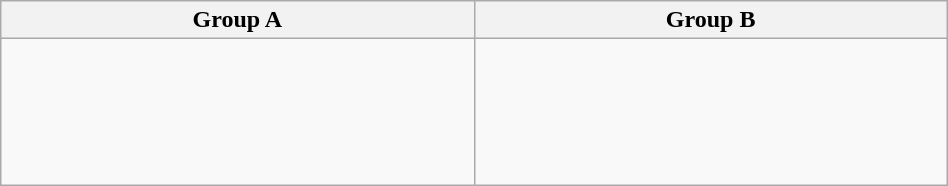<table class="wikitable" width=50%>
<tr>
<th width=50%>Group A</th>
<th width=50%>Group B</th>
</tr>
<tr>
<td><br><br>
<br>
<br>
<br>
</td>
<td><br><br>
<br>
<br>
<br>
</td>
</tr>
</table>
